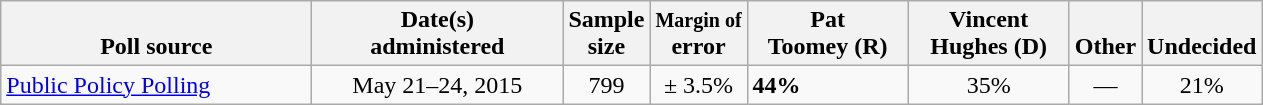<table class="wikitable">
<tr valign= bottom>
<th style="width:200px;">Poll source</th>
<th style="width:160px;">Date(s)<br>administered</th>
<th class=small>Sample<br>size</th>
<th><small>Margin of</small><br>error</th>
<th style="width:100px;">Pat<br>Toomey (R)</th>
<th style="width:100px;">Vincent<br>Hughes (D)</th>
<th>Other</th>
<th>Undecided</th>
</tr>
<tr>
<td><a href='#'>Public Policy Polling</a></td>
<td align=center>May 21–24, 2015</td>
<td align=center>799</td>
<td align=center>± 3.5%</td>
<td><strong>44%</strong></td>
<td align=center>35%</td>
<td align=center>—</td>
<td align=center>21%</td>
</tr>
</table>
